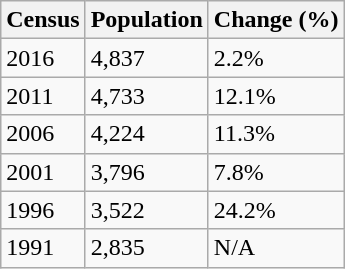<table class="wikitable">
<tr>
<th>Census</th>
<th>Population</th>
<th>Change (%)</th>
</tr>
<tr>
<td>2016</td>
<td>4,837</td>
<td> 2.2%</td>
</tr>
<tr>
<td>2011</td>
<td>4,733</td>
<td> 12.1%</td>
</tr>
<tr>
<td>2006</td>
<td>4,224</td>
<td> 11.3%</td>
</tr>
<tr>
<td>2001</td>
<td>3,796</td>
<td> 7.8%</td>
</tr>
<tr>
<td>1996</td>
<td>3,522</td>
<td> 24.2%</td>
</tr>
<tr>
<td>1991</td>
<td>2,835</td>
<td>N/A</td>
</tr>
</table>
